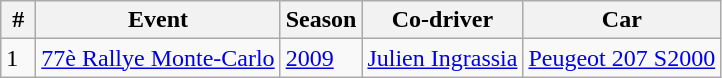<table class="wikitable">
<tr>
<th> # </th>
<th>Event</th>
<th>Season</th>
<th>Co-driver</th>
<th>Car</th>
</tr>
<tr>
<td>1</td>
<td> <a href='#'>77è Rallye Monte-Carlo</a></td>
<td><a href='#'>2009</a></td>
<td> <a href='#'>Julien Ingrassia</a></td>
<td><a href='#'>Peugeot 207 S2000</a></td>
</tr>
</table>
